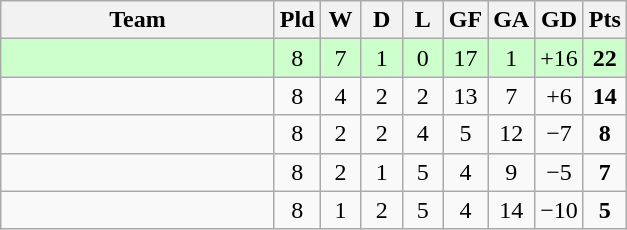<table class="wikitable" style="text-align: center;">
<tr>
<th width="175">Team</th>
<th width="20">Pld</th>
<th width="20">W</th>
<th width="20">D</th>
<th width="20">L</th>
<th width="20">GF</th>
<th width="20">GA</th>
<th width="20">GD</th>
<th width="20">Pts</th>
</tr>
<tr bgcolor="#ccffcc">
<td align=left></td>
<td>8</td>
<td>7</td>
<td>1</td>
<td>0</td>
<td>17</td>
<td>1</td>
<td>+16</td>
<td><strong>22</strong></td>
</tr>
<tr>
<td align="left"></td>
<td>8</td>
<td>4</td>
<td>2</td>
<td>2</td>
<td>13</td>
<td>7</td>
<td>+6</td>
<td><strong>14</strong></td>
</tr>
<tr>
<td align="left"></td>
<td>8</td>
<td>2</td>
<td>2</td>
<td>4</td>
<td>5</td>
<td>12</td>
<td>−7</td>
<td><strong>8</strong></td>
</tr>
<tr>
<td align="left"></td>
<td>8</td>
<td>2</td>
<td>1</td>
<td>5</td>
<td>4</td>
<td>9</td>
<td>−5</td>
<td><strong>7</strong></td>
</tr>
<tr>
<td align="left"></td>
<td>8</td>
<td>1</td>
<td>2</td>
<td>5</td>
<td>4</td>
<td>14</td>
<td>−10</td>
<td><strong>5</strong></td>
</tr>
</table>
